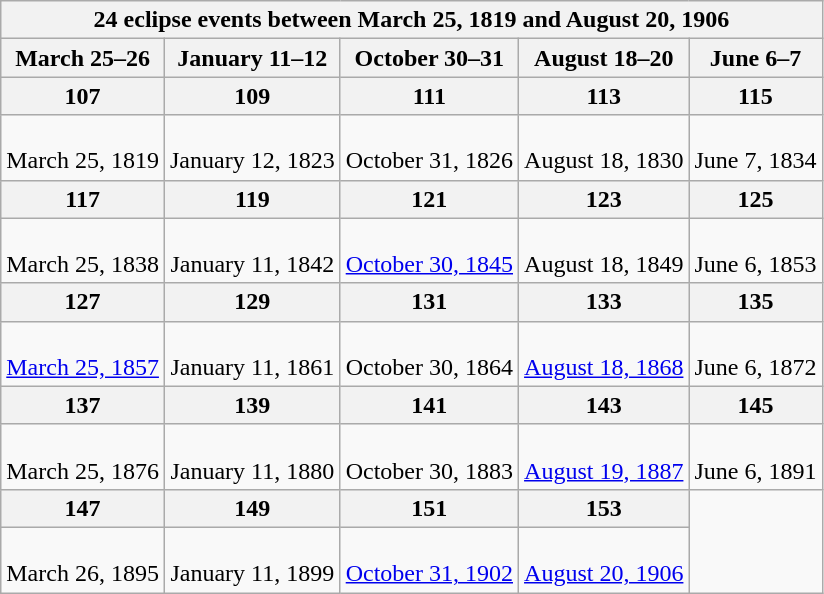<table class="wikitable mw-collapsible mw-collapsed">
<tr>
<th colspan=5>24 eclipse events between March 25, 1819 and August 20, 1906</th>
</tr>
<tr>
<th>March 25–26</th>
<th>January 11–12</th>
<th>October 30–31</th>
<th>August 18–20</th>
<th>June 6–7</th>
</tr>
<tr>
<th>107</th>
<th>109</th>
<th>111</th>
<th>113</th>
<th>115</th>
</tr>
<tr style="text-align:center;">
<td><br>March 25, 1819</td>
<td><br>January 12, 1823</td>
<td><br>October 31, 1826</td>
<td><br>August 18, 1830</td>
<td><br>June 7, 1834</td>
</tr>
<tr>
<th>117</th>
<th>119</th>
<th>121</th>
<th>123</th>
<th>125</th>
</tr>
<tr style="text-align:center;">
<td><br>March 25, 1838</td>
<td><br>January 11, 1842</td>
<td><br><a href='#'>October 30, 1845</a></td>
<td><br>August 18, 1849</td>
<td><br>June 6, 1853</td>
</tr>
<tr>
<th>127</th>
<th>129</th>
<th>131</th>
<th>133</th>
<th>135</th>
</tr>
<tr style="text-align:center;">
<td><br><a href='#'>March 25, 1857</a></td>
<td><br>January 11, 1861</td>
<td><br>October 30, 1864</td>
<td><br><a href='#'>August 18, 1868</a></td>
<td><br>June 6, 1872</td>
</tr>
<tr>
<th>137</th>
<th>139</th>
<th>141</th>
<th>143</th>
<th>145</th>
</tr>
<tr style="text-align:center;">
<td><br>March 25, 1876</td>
<td><br>January 11, 1880</td>
<td><br>October 30, 1883</td>
<td><br><a href='#'>August 19, 1887</a></td>
<td><br>June 6, 1891</td>
</tr>
<tr>
<th>147</th>
<th>149</th>
<th>151</th>
<th>153</th>
</tr>
<tr style="text-align:center;">
<td><br>March 26, 1895</td>
<td><br>January 11, 1899</td>
<td><br><a href='#'>October 31, 1902</a></td>
<td><br><a href='#'>August 20, 1906</a></td>
</tr>
</table>
